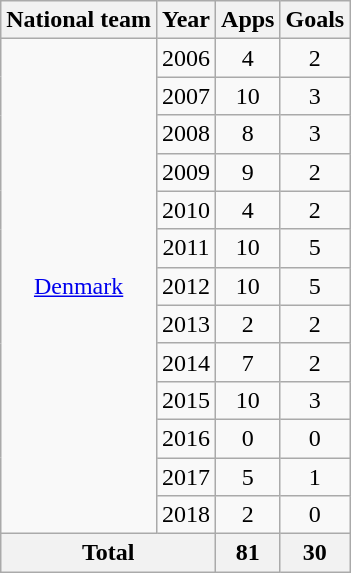<table class="wikitable" style="text-align:center">
<tr>
<th>National team</th>
<th>Year</th>
<th>Apps</th>
<th>Goals</th>
</tr>
<tr>
<td rowspan="13"><a href='#'>Denmark</a></td>
<td>2006</td>
<td>4</td>
<td>2</td>
</tr>
<tr>
<td>2007</td>
<td>10</td>
<td>3</td>
</tr>
<tr>
<td>2008</td>
<td>8</td>
<td>3</td>
</tr>
<tr>
<td>2009</td>
<td>9</td>
<td>2</td>
</tr>
<tr>
<td>2010</td>
<td>4</td>
<td>2</td>
</tr>
<tr>
<td>2011</td>
<td>10</td>
<td>5</td>
</tr>
<tr>
<td>2012</td>
<td>10</td>
<td>5</td>
</tr>
<tr>
<td>2013</td>
<td>2</td>
<td>2</td>
</tr>
<tr>
<td>2014</td>
<td>7</td>
<td>2</td>
</tr>
<tr>
<td>2015</td>
<td>10</td>
<td>3</td>
</tr>
<tr>
<td>2016</td>
<td>0</td>
<td>0</td>
</tr>
<tr>
<td>2017</td>
<td>5</td>
<td>1</td>
</tr>
<tr>
<td>2018</td>
<td>2</td>
<td>0</td>
</tr>
<tr>
<th colspan="2">Total</th>
<th>81</th>
<th>30</th>
</tr>
</table>
